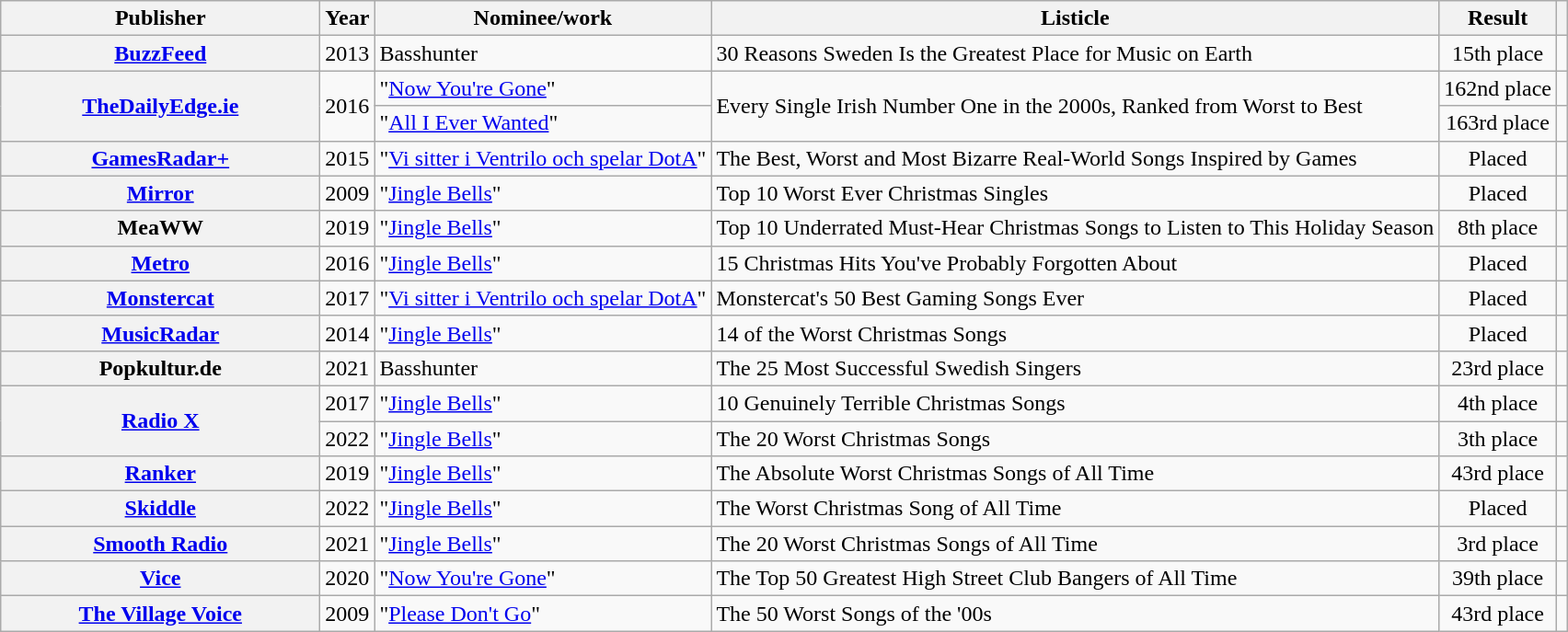<table class="wikitable sortable plainrowheaders">
<tr>
<th scope="col" style="width:14em;">Publisher</th>
<th scope="col">Year</th>
<th scope="col">Nominee/work</th>
<th scope="col">Listicle</th>
<th scope="col">Result</th>
<th scope="col" class="unsortable"></th>
</tr>
<tr>
<th scope="row"><a href='#'>BuzzFeed</a></th>
<td style="text-align:center;">2013</td>
<td>Basshunter</td>
<td>30 Reasons Sweden Is the Greatest Place for Music on Earth</td>
<td style="text-align:center;">15th place</td>
<td style="text-align:center;"></td>
</tr>
<tr>
<th scope="row" rowspan="2"><a href='#'>TheDailyEdge.ie</a></th>
<td style="text-align:center;" rowspan="2">2016</td>
<td>"<a href='#'>Now You're Gone</a>"</td>
<td rowspan="2">Every Single Irish Number One in the 2000s, Ranked from Worst to Best</td>
<td style="text-align:center;">162nd place</td>
<td style="text-align:center;"></td>
</tr>
<tr>
<td>"<a href='#'>All I Ever Wanted</a>"</td>
<td style="text-align:center;">163rd place</td>
<td style="text-align:center;"></td>
</tr>
<tr>
<th scope="row"><a href='#'>GamesRadar+</a></th>
<td style="text-align:center;">2015</td>
<td>"<a href='#'>Vi sitter i Ventrilo och spelar DotA</a>"</td>
<td>The Best, Worst and Most Bizarre Real-World Songs Inspired by Games</td>
<td style="text-align:center;">Placed</td>
<td style="text-align:center;"></td>
</tr>
<tr>
<th scope="row"><a href='#'>Mirror</a></th>
<td style="text-align:center;">2009</td>
<td>"<a href='#'>Jingle Bells</a>"</td>
<td>Top 10 Worst Ever Christmas Singles</td>
<td style="text-align:center;">Placed</td>
<td style="text-align:center;"></td>
</tr>
<tr>
<th scope="row">MeaWW</th>
<td style="text-align:center;">2019</td>
<td>"<a href='#'>Jingle Bells</a>"</td>
<td>Top 10 Underrated Must-Hear Christmas Songs to Listen to This Holiday Season</td>
<td style="text-align:center;">8th place</td>
<td style="text-align:center;"></td>
</tr>
<tr>
<th scope="row"><a href='#'>Metro</a></th>
<td style="text-align:center;">2016</td>
<td>"<a href='#'>Jingle Bells</a>"</td>
<td>15 Christmas Hits You've Probably Forgotten About</td>
<td style="text-align:center;">Placed</td>
<td style="text-align:center;"></td>
</tr>
<tr>
<th scope="row"><a href='#'>Monstercat</a></th>
<td style="text-align:center;">2017</td>
<td>"<a href='#'>Vi sitter i Ventrilo och spelar DotA</a>"</td>
<td>Monstercat's 50 Best Gaming Songs Ever</td>
<td style="text-align:center;">Placed</td>
<td style="text-align:center;"></td>
</tr>
<tr>
<th scope="row"><a href='#'>MusicRadar</a></th>
<td style="text-align:center;">2014</td>
<td>"<a href='#'>Jingle Bells</a>"</td>
<td>14 of the Worst Christmas Songs</td>
<td style="text-align:center;">Placed</td>
<td style="text-align:center;"></td>
</tr>
<tr>
<th scope="row">Popkultur.de</th>
<td style="text-align:center;">2021</td>
<td>Basshunter</td>
<td>The 25 Most Successful Swedish Singers</td>
<td style="text-align:center;">23rd place</td>
<td style="text-align:center;"></td>
</tr>
<tr>
<th scope="row" rowspan="2"><a href='#'>Radio X</a></th>
<td style="text-align:center;">2017</td>
<td>"<a href='#'>Jingle Bells</a>"</td>
<td>10 Genuinely Terrible Christmas Songs</td>
<td style="text-align:center;">4th place</td>
<td style="text-align:center;"></td>
</tr>
<tr>
<td style="text-align:center;">2022</td>
<td>"<a href='#'>Jingle Bells</a>"</td>
<td>The 20 Worst Christmas Songs</td>
<td style="text-align:center;">3th place</td>
<td style="text-align:center;"></td>
</tr>
<tr>
<th scope="row"><a href='#'>Ranker</a></th>
<td style="text-align:center;">2019</td>
<td>"<a href='#'>Jingle Bells</a>"</td>
<td>The Absolute Worst Christmas Songs of All Time</td>
<td style="text-align:center;">43rd place</td>
<td style="text-align:center;"></td>
</tr>
<tr>
<th scope="row"><a href='#'>Skiddle</a></th>
<td style="text-align:center;">2022</td>
<td>"<a href='#'>Jingle Bells</a>"</td>
<td>The Worst Christmas Song of All Time</td>
<td style="text-align:center;">Placed</td>
<td style="text-align:center;"></td>
</tr>
<tr>
<th scope="row"><a href='#'>Smooth Radio</a></th>
<td style="text-align:center;">2021</td>
<td>"<a href='#'>Jingle Bells</a>"</td>
<td>The 20 Worst Christmas Songs of All Time</td>
<td style="text-align:center;">3rd place</td>
<td style="text-align:center;"></td>
</tr>
<tr>
<th scope="row"><a href='#'>Vice</a></th>
<td style="text-align:center;">2020</td>
<td>"<a href='#'>Now You're Gone</a>"</td>
<td>The Top 50 Greatest High Street Club Bangers of All Time</td>
<td style="text-align:center;">39th place</td>
<td style="text-align:center;"></td>
</tr>
<tr>
<th scope="row"><a href='#'>The Village Voice</a></th>
<td style="text-align:center;">2009</td>
<td>"<a href='#'>Please Don't Go</a>"</td>
<td>The 50 Worst Songs of the '00s</td>
<td style="text-align:center;">43rd place</td>
<td style="text-align:center;"></td>
</tr>
</table>
